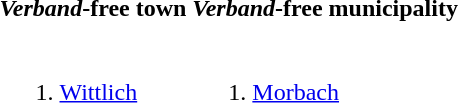<table>
<tr ---->
<th><em>Verband</em>-free town</th>
<th><em>Verband</em>-free municipality</th>
</tr>
<tr>
<td><br><ol><li><a href='#'>Wittlich</a></li></ol></td>
<td valign=top><br><ol><li><a href='#'>Morbach</a></li></ol></td>
</tr>
</table>
